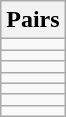<table class="wikitable">
<tr>
<th>Pairs</th>
</tr>
<tr>
<td></td>
</tr>
<tr>
<td></td>
</tr>
<tr>
<td></td>
</tr>
<tr>
<td></td>
</tr>
<tr>
<td></td>
</tr>
<tr>
<td></td>
</tr>
<tr>
<td></td>
</tr>
</table>
